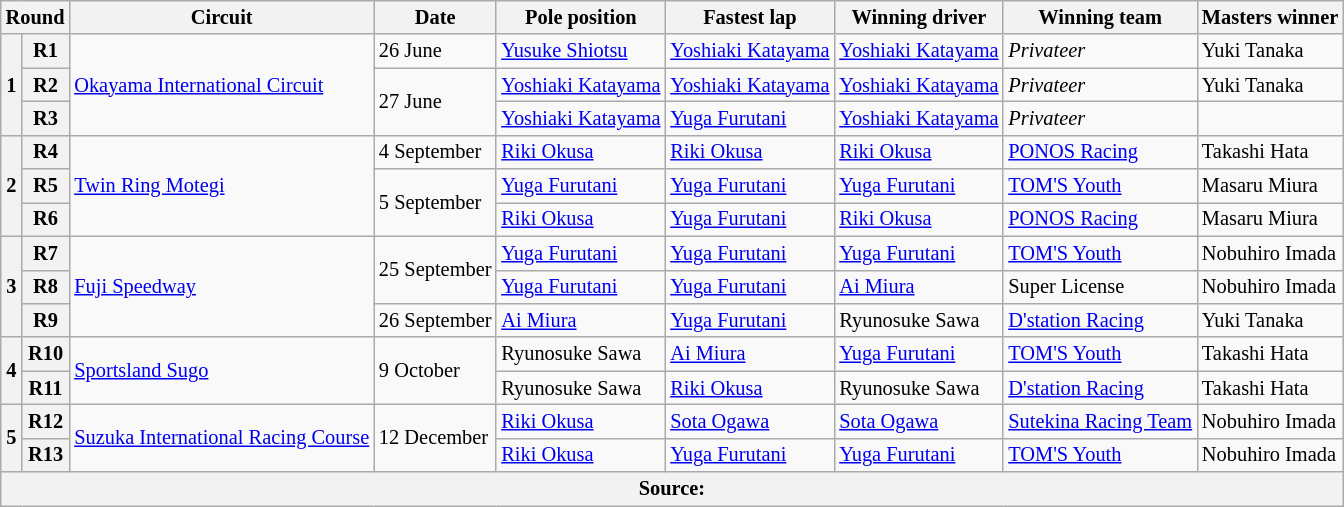<table class="wikitable" style="font-size:85%">
<tr>
<th colspan=2>Round</th>
<th>Circuit</th>
<th>Date</th>
<th>Pole position</th>
<th>Fastest lap</th>
<th>Winning driver</th>
<th>Winning team</th>
<th>Masters winner</th>
</tr>
<tr>
<th rowspan=3>1</th>
<th>R1</th>
<td rowspan=3><a href='#'>Okayama International Circuit</a></td>
<td>26 June</td>
<td> <a href='#'>Yusuke Shiotsu</a></td>
<td> <a href='#'>Yoshiaki Katayama</a></td>
<td> <a href='#'>Yoshiaki Katayama</a></td>
<td><em>Privateer</em></td>
<td> Yuki Tanaka</td>
</tr>
<tr>
<th>R2</th>
<td rowspan=2>27 June</td>
<td nowrap> <a href='#'>Yoshiaki Katayama</a></td>
<td nowrap> <a href='#'>Yoshiaki Katayama</a></td>
<td nowrap> <a href='#'>Yoshiaki Katayama</a></td>
<td><em>Privateer</em></td>
<td> Yuki Tanaka</td>
</tr>
<tr>
<th>R3</th>
<td> <a href='#'>Yoshiaki Katayama</a></td>
<td> <a href='#'>Yuga Furutani</a></td>
<td> <a href='#'>Yoshiaki Katayama</a></td>
<td><em>Privateer</em></td>
<td> </td>
</tr>
<tr>
<th rowspan="3">2</th>
<th>R4</th>
<td rowspan="3"><a href='#'>Twin Ring Motegi</a></td>
<td>4 September</td>
<td> <a href='#'>Riki Okusa</a></td>
<td> <a href='#'>Riki Okusa</a></td>
<td> <a href='#'>Riki Okusa</a></td>
<td><a href='#'>PONOS Racing</a></td>
<td> Takashi Hata</td>
</tr>
<tr>
<th>R5</th>
<td rowspan="2">5 September</td>
<td> <a href='#'>Yuga Furutani</a></td>
<td> <a href='#'>Yuga Furutani</a></td>
<td> <a href='#'>Yuga Furutani</a></td>
<td><a href='#'>TOM'S Youth</a></td>
<td> Masaru Miura</td>
</tr>
<tr>
<th>R6</th>
<td> <a href='#'>Riki Okusa</a></td>
<td> <a href='#'>Yuga Furutani</a></td>
<td> <a href='#'>Riki Okusa</a></td>
<td><a href='#'>PONOS Racing</a></td>
<td> Masaru Miura</td>
</tr>
<tr>
<th rowspan="3">3</th>
<th>R7</th>
<td rowspan="3"><a href='#'>Fuji Speedway</a></td>
<td rowspan="2" nowrap>25 September</td>
<td> <a href='#'>Yuga Furutani</a></td>
<td> <a href='#'>Yuga Furutani</a></td>
<td> <a href='#'>Yuga Furutani</a></td>
<td><a href='#'>TOM'S Youth</a></td>
<td> Nobuhiro Imada</td>
</tr>
<tr>
<th>R8</th>
<td> <a href='#'>Yuga Furutani</a></td>
<td> <a href='#'>Yuga Furutani</a></td>
<td> <a href='#'>Ai Miura</a></td>
<td>Super License</td>
<td> Nobuhiro Imada</td>
</tr>
<tr>
<th>R9</th>
<td>26 September</td>
<td> <a href='#'>Ai Miura</a></td>
<td> <a href='#'>Yuga Furutani</a></td>
<td> Ryunosuke Sawa</td>
<td><a href='#'>D'station Racing</a></td>
<td> Yuki Tanaka</td>
</tr>
<tr>
<th rowspan="2">4</th>
<th>R10</th>
<td rowspan="2"><a href='#'>Sportsland Sugo</a></td>
<td rowspan="2">9 October</td>
<td> Ryunosuke Sawa</td>
<td> <a href='#'>Ai Miura</a></td>
<td> <a href='#'>Yuga Furutani</a></td>
<td><a href='#'>TOM'S Youth</a></td>
<td> Takashi Hata</td>
</tr>
<tr>
<th>R11</th>
<td> Ryunosuke Sawa</td>
<td> <a href='#'>Riki Okusa</a></td>
<td> Ryunosuke Sawa</td>
<td><a href='#'>D'station Racing</a></td>
<td> Takashi Hata</td>
</tr>
<tr>
<th rowspan="2">5</th>
<th>R12</th>
<td rowspan="2" nowrap><a href='#'>Suzuka International Racing Course</a></td>
<td rowspan="2">12 December</td>
<td> <a href='#'>Riki Okusa</a></td>
<td> <a href='#'>Sota Ogawa</a></td>
<td> <a href='#'>Sota Ogawa</a></td>
<td nowrap><a href='#'>Sutekina Racing Team</a></td>
<td nowrap> Nobuhiro Imada</td>
</tr>
<tr>
<th>R13</th>
<td> <a href='#'>Riki Okusa</a></td>
<td> <a href='#'>Yuga Furutani</a></td>
<td> <a href='#'>Yuga Furutani</a></td>
<td><a href='#'>TOM'S Youth</a></td>
<td> Nobuhiro Imada</td>
</tr>
<tr>
<th colspan="9">Source: </th>
</tr>
</table>
